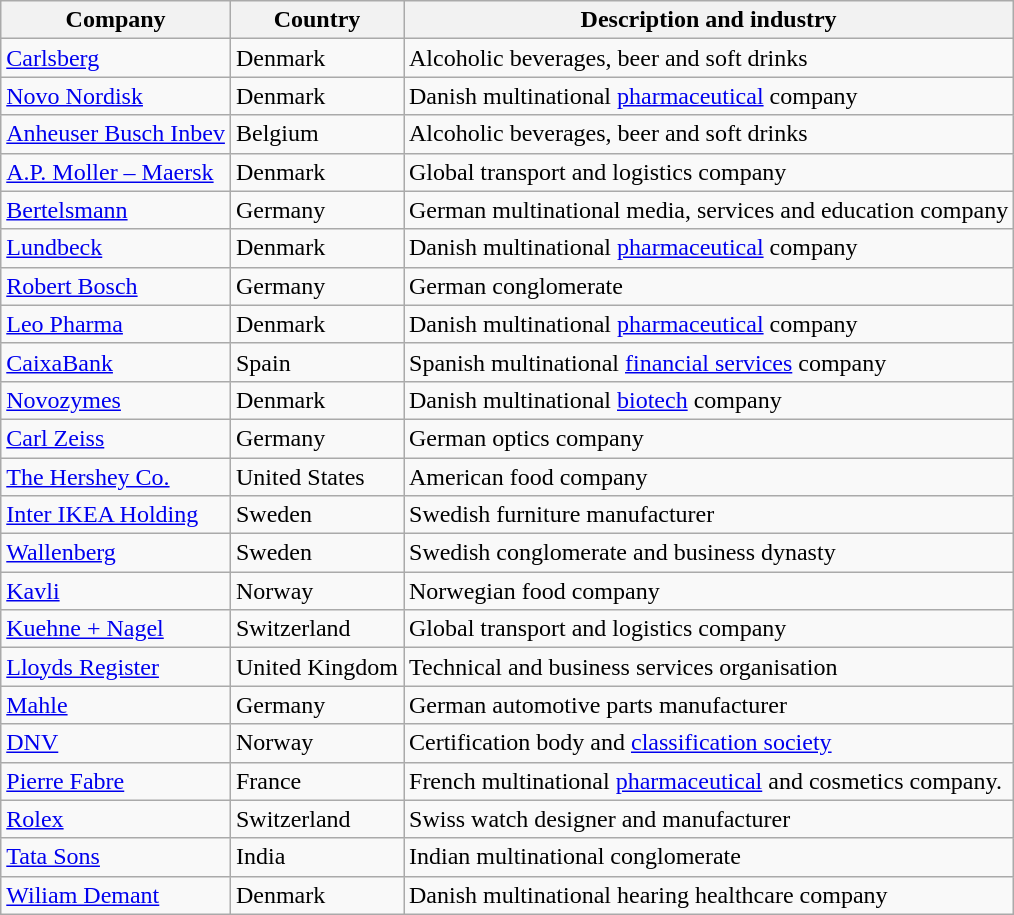<table class="wikitable sortable">
<tr>
<th>Company</th>
<th>Country</th>
<th>Description and industry</th>
</tr>
<tr>
<td><a href='#'>Carlsberg</a></td>
<td>Denmark</td>
<td>Alcoholic beverages, beer and soft drinks</td>
</tr>
<tr>
<td><a href='#'>Novo Nordisk</a></td>
<td>Denmark</td>
<td>Danish multinational <a href='#'>pharmaceutical</a> company</td>
</tr>
<tr>
<td><a href='#'>Anheuser Busch Inbev</a></td>
<td>Belgium</td>
<td>Alcoholic beverages, beer and soft drinks</td>
</tr>
<tr>
<td><a href='#'>A.P. Moller – Maersk</a></td>
<td>Denmark</td>
<td>Global transport and logistics company</td>
</tr>
<tr>
<td><a href='#'>Bertelsmann</a></td>
<td>Germany</td>
<td>German multinational media, services and education company</td>
</tr>
<tr>
<td><a href='#'>Lundbeck</a></td>
<td>Denmark</td>
<td>Danish multinational <a href='#'>pharmaceutical</a> company</td>
</tr>
<tr>
<td><a href='#'>Robert Bosch</a></td>
<td>Germany</td>
<td>German conglomerate</td>
</tr>
<tr>
<td><a href='#'>Leo Pharma</a></td>
<td>Denmark</td>
<td>Danish multinational <a href='#'>pharmaceutical</a> company</td>
</tr>
<tr>
<td><a href='#'>CaixaBank</a></td>
<td>Spain</td>
<td>Spanish multinational <a href='#'>financial services</a> company</td>
</tr>
<tr>
<td><a href='#'>Novozymes</a></td>
<td>Denmark</td>
<td>Danish multinational <a href='#'>biotech</a> company</td>
</tr>
<tr>
<td><a href='#'>Carl Zeiss</a></td>
<td>Germany</td>
<td>German optics company</td>
</tr>
<tr>
<td><a href='#'>The Hershey Co.</a></td>
<td>United States</td>
<td>American food company</td>
</tr>
<tr>
<td><a href='#'>Inter IKEA Holding</a></td>
<td>Sweden</td>
<td>Swedish furniture manufacturer</td>
</tr>
<tr>
<td><a href='#'>Wallenberg</a></td>
<td>Sweden</td>
<td>Swedish conglomerate and business dynasty</td>
</tr>
<tr>
<td><a href='#'>Kavli</a></td>
<td>Norway</td>
<td>Norwegian food company</td>
</tr>
<tr>
<td><a href='#'>Kuehne + Nagel</a></td>
<td>Switzerland</td>
<td>Global transport and logistics company</td>
</tr>
<tr>
<td><a href='#'>Lloyds Register</a></td>
<td>United Kingdom</td>
<td>Technical and business services organisation</td>
</tr>
<tr>
<td><a href='#'>Mahle</a></td>
<td>Germany</td>
<td>German automotive parts manufacturer</td>
</tr>
<tr>
<td><a href='#'>DNV</a></td>
<td>Norway</td>
<td>Certification body and <a href='#'>classification society</a></td>
</tr>
<tr>
<td><a href='#'>Pierre Fabre</a></td>
<td>France</td>
<td>French multinational <a href='#'>pharmaceutical</a> and cosmetics company.</td>
</tr>
<tr>
<td><a href='#'>Rolex</a></td>
<td>Switzerland</td>
<td>Swiss watch designer and manufacturer</td>
</tr>
<tr>
<td><a href='#'>Tata Sons</a></td>
<td>India</td>
<td>Indian multinational conglomerate</td>
</tr>
<tr>
<td><a href='#'>Wiliam Demant</a></td>
<td>Denmark</td>
<td>Danish multinational hearing healthcare company</td>
</tr>
</table>
